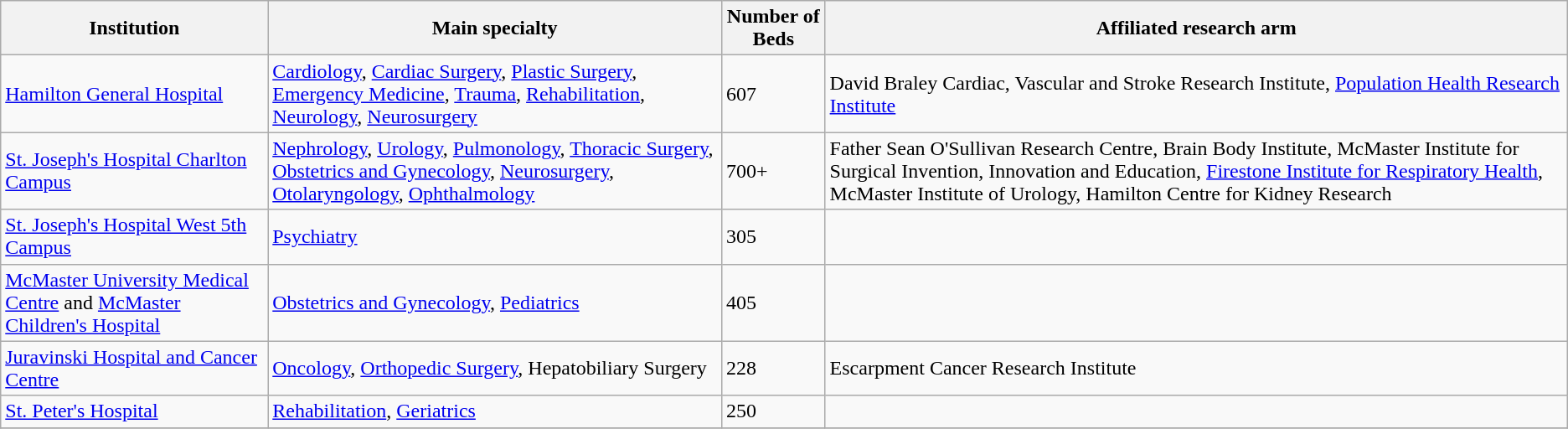<table class="wikitable" border="1">
<tr>
<th>Institution</th>
<th>Main specialty</th>
<th>Number of Beds</th>
<th>Affiliated research arm</th>
</tr>
<tr>
<td><a href='#'>Hamilton General Hospital</a></td>
<td><a href='#'>Cardiology</a>, <a href='#'>Cardiac Surgery</a>, <a href='#'>Plastic Surgery</a>, <a href='#'>Emergency Medicine</a>, <a href='#'>Trauma</a>, <a href='#'>Rehabilitation</a>, <a href='#'>Neurology</a>, <a href='#'>Neurosurgery</a></td>
<td>607</td>
<td>David Braley Cardiac, Vascular and Stroke Research Institute, <a href='#'>Population Health Research Institute</a></td>
</tr>
<tr>
<td><a href='#'>St. Joseph's Hospital Charlton Campus</a></td>
<td><a href='#'>Nephrology</a>, <a href='#'>Urology</a>, <a href='#'>Pulmonology</a>, <a href='#'>Thoracic Surgery</a>, <a href='#'>Obstetrics and Gynecology</a>, <a href='#'>Neurosurgery</a>, <a href='#'>Otolaryngology</a>, <a href='#'>Ophthalmology</a></td>
<td>700+</td>
<td>Father Sean O'Sullivan Research Centre, Brain Body Institute, McMaster Institute for Surgical Invention, Innovation and Education, <a href='#'>Firestone Institute for Respiratory Health</a>,  McMaster Institute of Urology, Hamilton Centre for Kidney Research</td>
</tr>
<tr>
<td><a href='#'>St. Joseph's Hospital West 5th Campus</a></td>
<td><a href='#'>Psychiatry</a></td>
<td>305</td>
<td></td>
</tr>
<tr>
<td><a href='#'>McMaster University Medical Centre</a> and <a href='#'>McMaster Children's Hospital</a></td>
<td><a href='#'>Obstetrics and Gynecology</a>, <a href='#'>Pediatrics</a></td>
<td>405</td>
<td></td>
</tr>
<tr>
<td><a href='#'>Juravinski Hospital and Cancer Centre</a></td>
<td><a href='#'>Oncology</a>, <a href='#'>Orthopedic Surgery</a>, Hepatobiliary Surgery</td>
<td>228</td>
<td>Escarpment Cancer Research Institute</td>
</tr>
<tr>
<td><a href='#'>St. Peter's Hospital</a></td>
<td><a href='#'>Rehabilitation</a>, <a href='#'>Geriatrics</a></td>
<td>250</td>
<td></td>
</tr>
<tr>
</tr>
</table>
